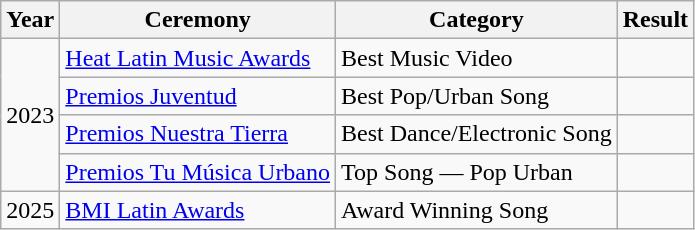<table class="wikitable plainrowheaders">
<tr>
<th scope="col">Year</th>
<th scope="col">Ceremony</th>
<th scope="col">Category</th>
<th scope="col">Result</th>
</tr>
<tr>
<td rowspan="4">2023</td>
<td><a href='#'>Heat Latin Music Awards</a></td>
<td>Best Music Video</td>
<td></td>
</tr>
<tr>
<td><a href='#'>Premios Juventud</a></td>
<td>Best Pop/Urban Song</td>
<td></td>
</tr>
<tr>
<td><a href='#'>Premios Nuestra Tierra</a></td>
<td>Best Dance/Electronic Song</td>
<td></td>
</tr>
<tr>
<td><a href='#'>Premios Tu Música Urbano</a></td>
<td>Top Song — Pop Urban</td>
<td></td>
</tr>
<tr>
<td rowspan="1">2025</td>
<td><a href='#'>BMI Latin Awards</a></td>
<td>Award Winning Song</td>
<td></td>
</tr>
</table>
